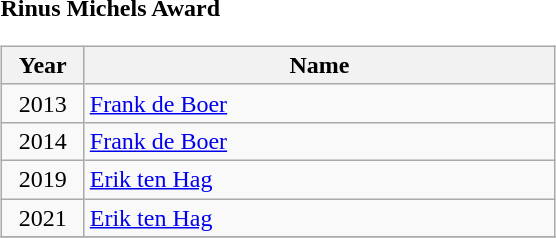<table width=33%>
<tr>
<td width=33% align=left valign=top><br><strong>Rinus Michels Award</strong><table class="wikitable" style="width:90%">
<tr valign=top>
<th width=15% align=center>Year</th>
<th width=85% align=center>Name</th>
</tr>
<tr valign=top>
<td align=center>2013</td>
<td> <a href='#'>Frank de Boer</a></td>
</tr>
<tr valign=top>
<td align=center>2014</td>
<td> <a href='#'>Frank de Boer</a></td>
</tr>
<tr valign=top>
<td align=center>2019</td>
<td> <a href='#'>Erik ten Hag</a></td>
</tr>
<tr valign=top>
<td align=center>2021</td>
<td> <a href='#'>Erik ten Hag</a></td>
</tr>
<tr valign=top>
</tr>
</table>
</td>
</tr>
</table>
